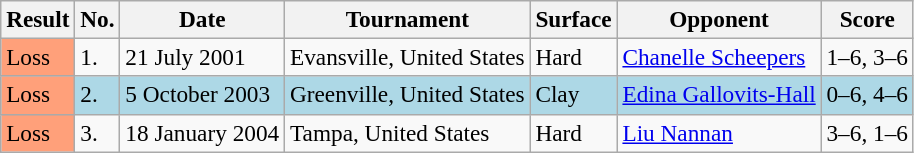<table class="sortable wikitable" style="font-size:97%;">
<tr>
<th>Result</th>
<th>No.</th>
<th>Date</th>
<th>Tournament</th>
<th>Surface</th>
<th>Opponent</th>
<th>Score</th>
</tr>
<tr>
<td style="background:#ffa07a;">Loss</td>
<td>1.</td>
<td>21 July 2001</td>
<td>Evansville, United States</td>
<td>Hard</td>
<td> <a href='#'>Chanelle Scheepers</a></td>
<td>1–6, 3–6</td>
</tr>
<tr style="background:lightblue;">
<td style="background:#ffa07a;">Loss</td>
<td>2.</td>
<td>5 October 2003</td>
<td>Greenville, United States</td>
<td>Clay</td>
<td> <a href='#'>Edina Gallovits-Hall</a></td>
<td>0–6, 4–6</td>
</tr>
<tr>
<td style="background:#ffa07a;">Loss</td>
<td>3.</td>
<td>18 January 2004</td>
<td>Tampa, United States</td>
<td>Hard</td>
<td> <a href='#'>Liu Nannan</a></td>
<td>3–6, 1–6</td>
</tr>
</table>
